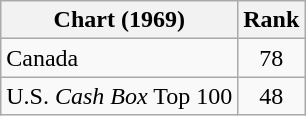<table class="wikitable sortable">
<tr>
<th align="left">Chart (1969)</th>
<th style="text-align:center;">Rank</th>
</tr>
<tr>
<td>Canada</td>
<td style="text-align:center;">78</td>
</tr>
<tr>
<td>U.S. <em>Cash Box</em> Top 100</td>
<td style="text-align:center;">48</td>
</tr>
</table>
